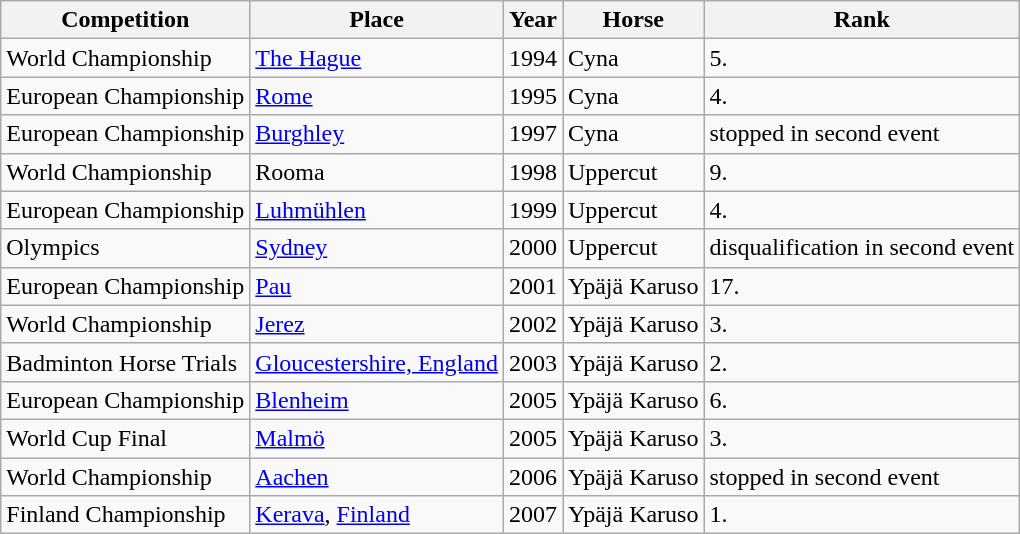<table class="wikitable">
<tr>
<th>Competition</th>
<th>Place</th>
<th>Year</th>
<th>Horse</th>
<th>Rank</th>
</tr>
<tr>
<td>World Championship</td>
<td><a href='#'>The Hague</a></td>
<td>1994</td>
<td>Cyna</td>
<td>5.</td>
</tr>
<tr>
<td>European Championship</td>
<td><a href='#'>Rome</a></td>
<td>1995</td>
<td>Cyna</td>
<td>4.</td>
</tr>
<tr>
<td>European Championship</td>
<td><a href='#'>Burghley</a></td>
<td>1997</td>
<td>Cyna</td>
<td>stopped in second event</td>
</tr>
<tr>
<td>World Championship</td>
<td>Rooma</td>
<td>1998</td>
<td>Uppercut</td>
<td>9.</td>
</tr>
<tr>
<td>European Championship</td>
<td><a href='#'>Luhmühlen</a></td>
<td>1999</td>
<td>Uppercut</td>
<td>4.</td>
</tr>
<tr>
<td>Olympics</td>
<td><a href='#'>Sydney</a></td>
<td>2000</td>
<td>Uppercut</td>
<td>disqualification in second event</td>
</tr>
<tr>
<td>European Championship</td>
<td><a href='#'>Pau</a></td>
<td>2001</td>
<td>Ypäjä Karuso</td>
<td>17.</td>
</tr>
<tr>
<td>World Championship</td>
<td><a href='#'>Jerez</a></td>
<td>2002</td>
<td>Ypäjä Karuso</td>
<td>3.</td>
</tr>
<tr>
<td>Badminton Horse Trials</td>
<td><a href='#'>Gloucestershire, England</a></td>
<td>2003</td>
<td>Ypäjä Karuso</td>
<td>2.</td>
</tr>
<tr>
<td>European Championship</td>
<td><a href='#'>Blenheim</a></td>
<td>2005</td>
<td>Ypäjä Karuso</td>
<td>6.</td>
</tr>
<tr>
<td>World Cup Final</td>
<td><a href='#'>Malmö</a></td>
<td>2005</td>
<td>Ypäjä Karuso</td>
<td>3.</td>
</tr>
<tr>
<td>World Championship</td>
<td><a href='#'>Aachen</a></td>
<td>2006</td>
<td>Ypäjä Karuso</td>
<td>stopped in second event</td>
</tr>
<tr>
<td>Finland Championship</td>
<td><a href='#'>Kerava</a>, <a href='#'>Finland</a></td>
<td>2007</td>
<td>Ypäjä Karuso</td>
<td>1.</td>
</tr>
</table>
